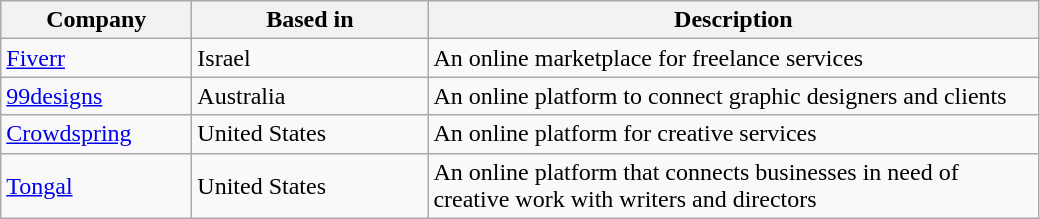<table class="wikitable sortable">
<tr>
<th scope="col" style="width: 120px;">Company</th>
<th scope="col" style="width: 150px;">Based in</th>
<th scope="col" style="width: 400px;" class=unsortable>Description</th>
</tr>
<tr>
<td><a href='#'>Fiverr</a></td>
<td>Israel</td>
<td>An online marketplace for freelance services</td>
</tr>
<tr>
<td style="white-space: nowrap;"><a href='#'>99designs</a></td>
<td style="white-space: nowrap;">Australia</td>
<td>An online platform to connect graphic designers and clients</td>
</tr>
<tr>
<td><a href='#'>Crowdspring</a></td>
<td>United States</td>
<td>An online platform for creative services</td>
</tr>
<tr>
<td><a href='#'>Tongal</a></td>
<td>United States</td>
<td>An online platform that connects businesses in need of creative work with writers and directors</td>
</tr>
</table>
